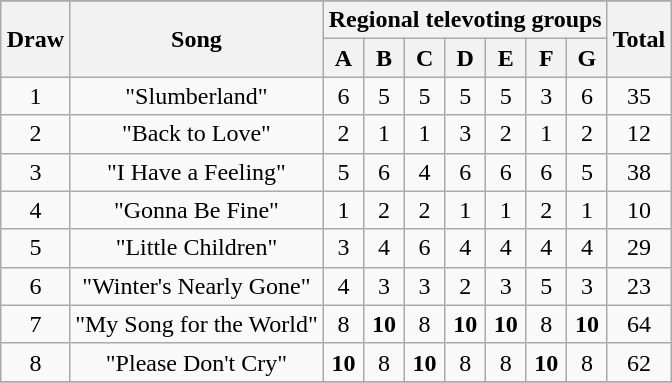<table class="sortable wikitable" style="margin: 1em auto 1em auto; text-align:center;">
<tr>
</tr>
<tr>
<th rowspan="2">Draw</th>
<th rowspan="2">Song</th>
<th colspan="7">Regional televoting groups</th>
<th rowspan="2">Total</th>
</tr>
<tr>
<th>A</th>
<th>B</th>
<th>C</th>
<th>D</th>
<th>E</th>
<th>F</th>
<th>G</th>
</tr>
<tr>
<td>1</td>
<td>"Slumberland"</td>
<td>6</td>
<td>5</td>
<td>5</td>
<td>5</td>
<td>5</td>
<td>3</td>
<td>6</td>
<td>35</td>
</tr>
<tr>
<td>2</td>
<td>"Back to Love"</td>
<td>2</td>
<td>1</td>
<td>1</td>
<td>3</td>
<td>2</td>
<td>1</td>
<td>2</td>
<td>12</td>
</tr>
<tr>
<td>3</td>
<td>"I Have a Feeling"</td>
<td>5</td>
<td>6</td>
<td>4</td>
<td>6</td>
<td>6</td>
<td>6</td>
<td>5</td>
<td>38</td>
</tr>
<tr>
<td>4</td>
<td>"Gonna Be Fine"</td>
<td>1</td>
<td>2</td>
<td>2</td>
<td>1</td>
<td>1</td>
<td>2</td>
<td>1</td>
<td>10</td>
</tr>
<tr>
<td>5</td>
<td>"Little Children"</td>
<td>3</td>
<td>4</td>
<td>6</td>
<td>4</td>
<td>4</td>
<td>4</td>
<td>4</td>
<td>29</td>
</tr>
<tr>
<td>6</td>
<td>"Winter's Nearly Gone"</td>
<td>4</td>
<td>3</td>
<td>3</td>
<td>2</td>
<td>3</td>
<td>5</td>
<td>3</td>
<td>23</td>
</tr>
<tr>
<td>7</td>
<td>"My Song for the World"</td>
<td>8</td>
<td><strong>10</strong></td>
<td>8</td>
<td><strong>10</strong></td>
<td><strong>10</strong></td>
<td>8</td>
<td><strong>10</strong></td>
<td>64</td>
</tr>
<tr>
<td>8</td>
<td>"Please Don't Cry"</td>
<td><strong>10</strong></td>
<td>8</td>
<td><strong>10</strong></td>
<td>8</td>
<td>8</td>
<td><strong>10</strong></td>
<td>8</td>
<td>62</td>
</tr>
<tr>
</tr>
</table>
